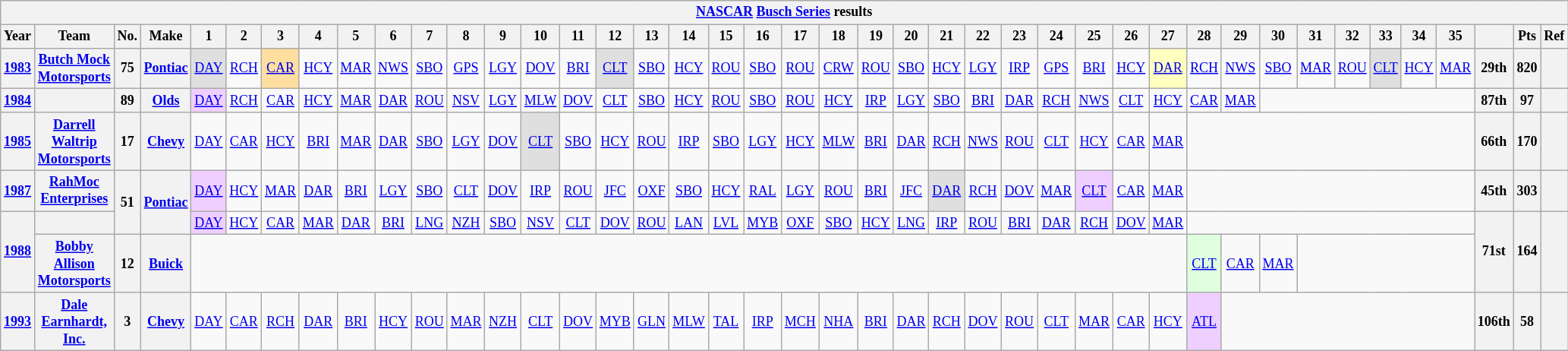<table class="wikitable" style="text-align:center; font-size:75%">
<tr>
<th colspan=42><a href='#'>NASCAR</a> <a href='#'>Busch Series</a> results</th>
</tr>
<tr>
<th>Year</th>
<th>Team</th>
<th>No.</th>
<th>Make</th>
<th>1</th>
<th>2</th>
<th>3</th>
<th>4</th>
<th>5</th>
<th>6</th>
<th>7</th>
<th>8</th>
<th>9</th>
<th>10</th>
<th>11</th>
<th>12</th>
<th>13</th>
<th>14</th>
<th>15</th>
<th>16</th>
<th>17</th>
<th>18</th>
<th>19</th>
<th>20</th>
<th>21</th>
<th>22</th>
<th>23</th>
<th>24</th>
<th>25</th>
<th>26</th>
<th>27</th>
<th>28</th>
<th>29</th>
<th>30</th>
<th>31</th>
<th>32</th>
<th>33</th>
<th>34</th>
<th>35</th>
<th></th>
<th>Pts</th>
<th>Ref</th>
</tr>
<tr>
<th><a href='#'>1983</a></th>
<th><a href='#'>Butch Mock Motorsports</a></th>
<th>75</th>
<th><a href='#'>Pontiac</a></th>
<td style="background:#DFDFDF;"><a href='#'>DAY</a><br></td>
<td><a href='#'>RCH</a></td>
<td style="background:#FFDF9F;"><a href='#'>CAR</a><br></td>
<td><a href='#'>HCY</a></td>
<td><a href='#'>MAR</a></td>
<td><a href='#'>NWS</a></td>
<td><a href='#'>SBO</a></td>
<td><a href='#'>GPS</a></td>
<td><a href='#'>LGY</a></td>
<td><a href='#'>DOV</a></td>
<td><a href='#'>BRI</a></td>
<td style="background:#DFDFDF;"><a href='#'>CLT</a><br></td>
<td><a href='#'>SBO</a></td>
<td><a href='#'>HCY</a></td>
<td><a href='#'>ROU</a></td>
<td><a href='#'>SBO</a></td>
<td><a href='#'>ROU</a></td>
<td><a href='#'>CRW</a></td>
<td><a href='#'>ROU</a></td>
<td><a href='#'>SBO</a></td>
<td><a href='#'>HCY</a></td>
<td><a href='#'>LGY</a></td>
<td><a href='#'>IRP</a></td>
<td><a href='#'>GPS</a></td>
<td><a href='#'>BRI</a></td>
<td><a href='#'>HCY</a></td>
<td style="background:#FFFFBF;"><a href='#'>DAR</a><br></td>
<td><a href='#'>RCH</a></td>
<td><a href='#'>NWS</a></td>
<td><a href='#'>SBO</a></td>
<td><a href='#'>MAR</a></td>
<td><a href='#'>ROU</a></td>
<td style="background:#DFDFDF;"><a href='#'>CLT</a><br></td>
<td><a href='#'>HCY</a></td>
<td><a href='#'>MAR</a></td>
<th>29th</th>
<th>820</th>
<th></th>
</tr>
<tr>
<th><a href='#'>1984</a></th>
<th></th>
<th>89</th>
<th><a href='#'>Olds</a></th>
<td style="background:#EFCFFF;"><a href='#'>DAY</a><br></td>
<td><a href='#'>RCH</a></td>
<td><a href='#'>CAR</a></td>
<td><a href='#'>HCY</a></td>
<td><a href='#'>MAR</a></td>
<td><a href='#'>DAR</a></td>
<td><a href='#'>ROU</a></td>
<td><a href='#'>NSV</a></td>
<td><a href='#'>LGY</a></td>
<td><a href='#'>MLW</a></td>
<td><a href='#'>DOV</a></td>
<td><a href='#'>CLT</a></td>
<td><a href='#'>SBO</a></td>
<td><a href='#'>HCY</a></td>
<td><a href='#'>ROU</a></td>
<td><a href='#'>SBO</a></td>
<td><a href='#'>ROU</a></td>
<td><a href='#'>HCY</a></td>
<td><a href='#'>IRP</a></td>
<td><a href='#'>LGY</a></td>
<td><a href='#'>SBO</a></td>
<td><a href='#'>BRI</a></td>
<td><a href='#'>DAR</a></td>
<td><a href='#'>RCH</a></td>
<td><a href='#'>NWS</a></td>
<td><a href='#'>CLT</a></td>
<td><a href='#'>HCY</a></td>
<td><a href='#'>CAR</a></td>
<td><a href='#'>MAR</a></td>
<td colspan=6></td>
<th>87th</th>
<th>97</th>
<th></th>
</tr>
<tr>
<th><a href='#'>1985</a></th>
<th><a href='#'>Darrell Waltrip Motorsports</a></th>
<th>17</th>
<th><a href='#'>Chevy</a></th>
<td><a href='#'>DAY</a></td>
<td><a href='#'>CAR</a></td>
<td><a href='#'>HCY</a></td>
<td><a href='#'>BRI</a></td>
<td><a href='#'>MAR</a></td>
<td><a href='#'>DAR</a></td>
<td><a href='#'>SBO</a></td>
<td><a href='#'>LGY</a></td>
<td><a href='#'>DOV</a></td>
<td style="background:#DFDFDF;"><a href='#'>CLT</a><br></td>
<td><a href='#'>SBO</a></td>
<td><a href='#'>HCY</a></td>
<td><a href='#'>ROU</a></td>
<td><a href='#'>IRP</a></td>
<td><a href='#'>SBO</a></td>
<td><a href='#'>LGY</a></td>
<td><a href='#'>HCY</a></td>
<td><a href='#'>MLW</a></td>
<td><a href='#'>BRI</a></td>
<td><a href='#'>DAR</a></td>
<td><a href='#'>RCH</a></td>
<td><a href='#'>NWS</a></td>
<td><a href='#'>ROU</a></td>
<td><a href='#'>CLT</a></td>
<td><a href='#'>HCY</a></td>
<td><a href='#'>CAR</a></td>
<td><a href='#'>MAR</a></td>
<td colspan=8></td>
<th>66th</th>
<th>170</th>
<th></th>
</tr>
<tr>
<th><a href='#'>1987</a></th>
<th><a href='#'>RahMoc Enterprises</a></th>
<th rowspan=2>51</th>
<th rowspan=2><a href='#'>Pontiac</a></th>
<td style="background:#EFCFFF;"><a href='#'>DAY</a><br></td>
<td><a href='#'>HCY</a></td>
<td><a href='#'>MAR</a></td>
<td><a href='#'>DAR</a></td>
<td><a href='#'>BRI</a></td>
<td><a href='#'>LGY</a></td>
<td><a href='#'>SBO</a></td>
<td><a href='#'>CLT</a></td>
<td><a href='#'>DOV</a></td>
<td><a href='#'>IRP</a></td>
<td><a href='#'>ROU</a></td>
<td><a href='#'>JFC</a></td>
<td><a href='#'>OXF</a></td>
<td><a href='#'>SBO</a></td>
<td><a href='#'>HCY</a></td>
<td><a href='#'>RAL</a></td>
<td><a href='#'>LGY</a></td>
<td><a href='#'>ROU</a></td>
<td><a href='#'>BRI</a></td>
<td><a href='#'>JFC</a></td>
<td style="background:#DFDFDF;"><a href='#'>DAR</a><br></td>
<td><a href='#'>RCH</a></td>
<td><a href='#'>DOV</a></td>
<td><a href='#'>MAR</a></td>
<td style="background:#EFCFFF;"><a href='#'>CLT</a><br></td>
<td><a href='#'>CAR</a></td>
<td><a href='#'>MAR</a></td>
<td colspan=8></td>
<th>45th</th>
<th>303</th>
<th></th>
</tr>
<tr>
<th rowspan=2><a href='#'>1988</a></th>
<th></th>
<td style="background:#EFCFFF;"><a href='#'>DAY</a><br></td>
<td><a href='#'>HCY</a></td>
<td><a href='#'>CAR</a></td>
<td><a href='#'>MAR</a></td>
<td><a href='#'>DAR</a></td>
<td><a href='#'>BRI</a></td>
<td><a href='#'>LNG</a></td>
<td><a href='#'>NZH</a></td>
<td><a href='#'>SBO</a></td>
<td><a href='#'>NSV</a></td>
<td><a href='#'>CLT</a></td>
<td><a href='#'>DOV</a></td>
<td><a href='#'>ROU</a></td>
<td><a href='#'>LAN</a></td>
<td><a href='#'>LVL</a></td>
<td><a href='#'>MYB</a></td>
<td><a href='#'>OXF</a></td>
<td><a href='#'>SBO</a></td>
<td><a href='#'>HCY</a></td>
<td><a href='#'>LNG</a></td>
<td><a href='#'>IRP</a></td>
<td><a href='#'>ROU</a></td>
<td><a href='#'>BRI</a></td>
<td><a href='#'>DAR</a></td>
<td><a href='#'>RCH</a></td>
<td><a href='#'>DOV</a></td>
<td><a href='#'>MAR</a></td>
<td colspan=8></td>
<th rowspan=2>71st</th>
<th rowspan=2>164</th>
<th rowspan=2></th>
</tr>
<tr>
<th><a href='#'>Bobby Allison Motorsports</a></th>
<th>12</th>
<th><a href='#'>Buick</a></th>
<td colspan=27></td>
<td style="background:#DFFFDF;"><a href='#'>CLT</a><br></td>
<td><a href='#'>CAR</a></td>
<td><a href='#'>MAR</a></td>
<td colspan=5></td>
</tr>
<tr>
<th><a href='#'>1993</a></th>
<th><a href='#'>Dale Earnhardt, Inc.</a></th>
<th>3</th>
<th><a href='#'>Chevy</a></th>
<td><a href='#'>DAY</a></td>
<td><a href='#'>CAR</a></td>
<td><a href='#'>RCH</a></td>
<td><a href='#'>DAR</a></td>
<td><a href='#'>BRI</a></td>
<td><a href='#'>HCY</a></td>
<td><a href='#'>ROU</a></td>
<td><a href='#'>MAR</a></td>
<td><a href='#'>NZH</a></td>
<td><a href='#'>CLT</a></td>
<td><a href='#'>DOV</a></td>
<td><a href='#'>MYB</a></td>
<td><a href='#'>GLN</a></td>
<td><a href='#'>MLW</a></td>
<td><a href='#'>TAL</a></td>
<td><a href='#'>IRP</a></td>
<td><a href='#'>MCH</a></td>
<td><a href='#'>NHA</a></td>
<td><a href='#'>BRI</a></td>
<td><a href='#'>DAR</a></td>
<td><a href='#'>RCH</a></td>
<td><a href='#'>DOV</a></td>
<td><a href='#'>ROU</a></td>
<td><a href='#'>CLT</a></td>
<td><a href='#'>MAR</a></td>
<td><a href='#'>CAR</a></td>
<td><a href='#'>HCY</a></td>
<td style="background:#EFCFFF;"><a href='#'>ATL</a><br></td>
<td colspan=7></td>
<th>106th</th>
<th>58</th>
<th></th>
</tr>
</table>
